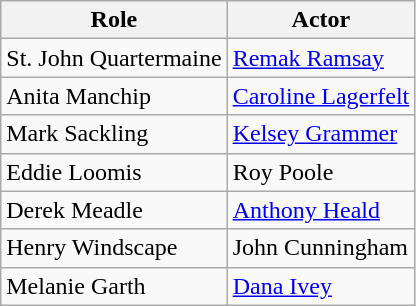<table class="wikitable">
<tr>
<th>Role</th>
<th>Actor</th>
</tr>
<tr>
<td>St. John Quartermaine</td>
<td><a href='#'>Remak Ramsay</a></td>
</tr>
<tr>
<td>Anita Manchip</td>
<td><a href='#'>Caroline Lagerfelt</a></td>
</tr>
<tr>
<td>Mark Sackling</td>
<td><a href='#'>Kelsey Grammer</a></td>
</tr>
<tr>
<td>Eddie Loomis</td>
<td>Roy Poole</td>
</tr>
<tr>
<td>Derek Meadle</td>
<td><a href='#'>Anthony Heald</a> </td>
</tr>
<tr>
<td>Henry Windscape</td>
<td>John Cunningham</td>
</tr>
<tr>
<td>Melanie Garth</td>
<td><a href='#'>Dana Ivey</a></td>
</tr>
</table>
